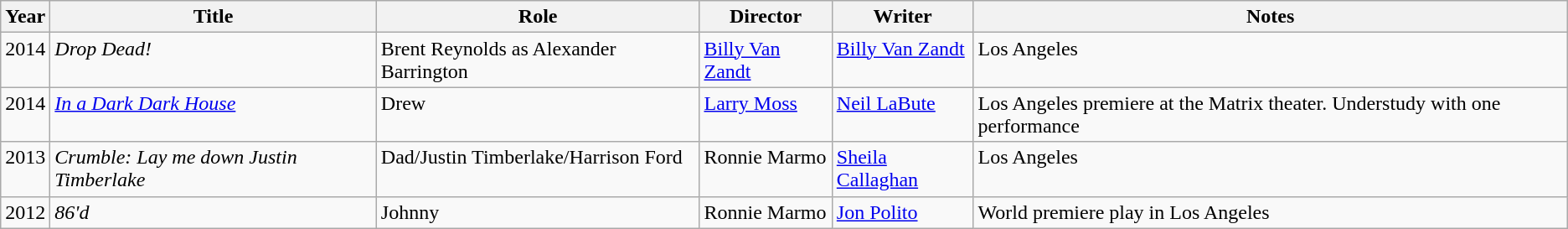<table class="wikitable sortable">
<tr>
<th>Year</th>
<th>Title</th>
<th>Role</th>
<th>Director</th>
<th>Writer</th>
<th>Notes</th>
</tr>
<tr valign="top">
<td>2014</td>
<td><em>Drop Dead!</em></td>
<td>Brent Reynolds as Alexander Barrington</td>
<td><a href='#'>Billy Van Zandt</a></td>
<td><a href='#'>Billy Van Zandt</a></td>
<td>Los Angeles</td>
</tr>
<tr valign="top">
<td>2014</td>
<td><em><a href='#'>In a Dark Dark House</a></em></td>
<td>Drew</td>
<td><a href='#'>Larry Moss</a></td>
<td><a href='#'>Neil LaBute</a></td>
<td>Los Angeles premiere at the Matrix theater. Understudy with one performance</td>
</tr>
<tr valign="top">
<td>2013</td>
<td><em>Crumble: Lay me down Justin Timberlake</em></td>
<td>Dad/Justin Timberlake/Harrison Ford</td>
<td>Ronnie Marmo</td>
<td><a href='#'>Sheila Callaghan</a></td>
<td>Los Angeles</td>
</tr>
<tr valign="top">
<td>2012</td>
<td><em>86'd</em></td>
<td>Johnny</td>
<td>Ronnie Marmo</td>
<td><a href='#'>Jon Polito</a></td>
<td>World premiere play in Los Angeles</td>
</tr>
</table>
